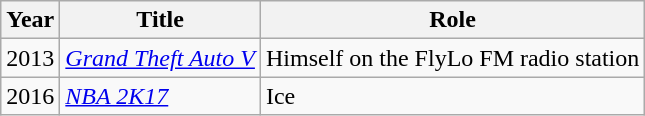<table class="wikitable sortable">
<tr>
<th>Year</th>
<th>Title</th>
<th>Role</th>
</tr>
<tr>
<td>2013</td>
<td><em><a href='#'>Grand Theft Auto V</a></em></td>
<td>Himself on the FlyLo FM radio station</td>
</tr>
<tr>
<td>2016</td>
<td><em><a href='#'>NBA 2K17</a></em></td>
<td>Ice</td>
</tr>
</table>
